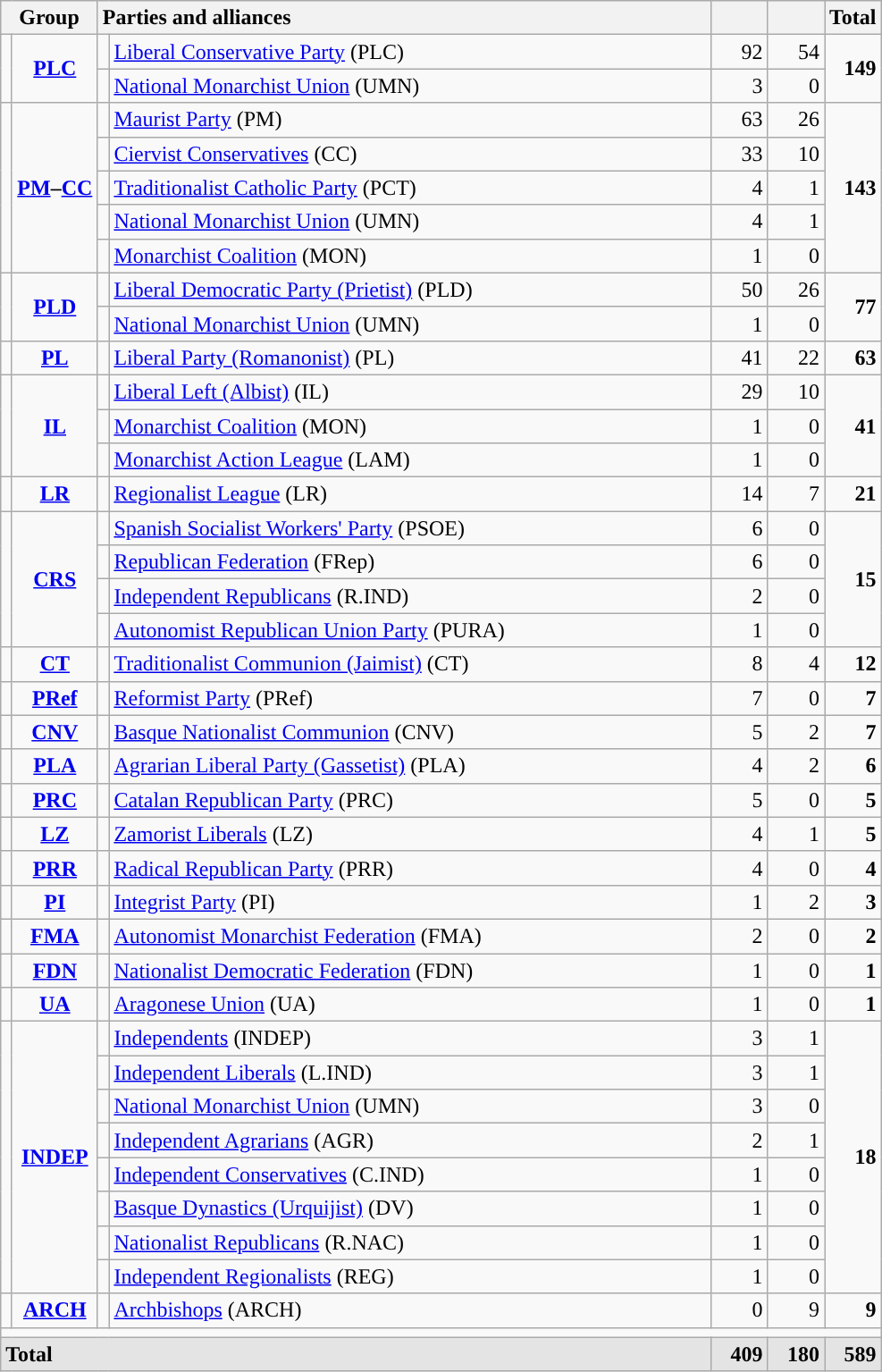<table class="wikitable" style="text-align:right;">
<tr>
<th colspan="2" width="65">Group</th>
<th style="text-align:left;" colspan="2" width="450">Parties and alliances</th>
<th width="35"></th>
<th width="35"></th>
<th width="35">Total</th>
</tr>
<tr>
<td rowspan="2" width="1"></td>
<td rowspan="2" align="center"><strong><a href='#'>PLC</a></strong></td>
<td width="1" style="color:inherit;background:"></td>
<td align="left"><a href='#'>Liberal Conservative Party</a> (PLC)</td>
<td>92</td>
<td>54</td>
<td rowspan="2"><strong>149</strong></td>
</tr>
<tr>
<td style="color:inherit;background:"></td>
<td align="left"><a href='#'>National Monarchist Union</a> (UMN)</td>
<td>3</td>
<td>0</td>
</tr>
<tr>
<td rowspan="5" style="color:inherit;background:"></td>
<td rowspan="5" align="center"><strong><a href='#'>PM</a>–<a href='#'>CC</a></strong></td>
<td style="color:inherit;background:"></td>
<td align="left"><a href='#'>Maurist Party</a> (PM)</td>
<td>63</td>
<td>26</td>
<td rowspan="5"><strong>143</strong></td>
</tr>
<tr>
<td style="color:inherit;background:"></td>
<td align="left"><a href='#'>Ciervist Conservatives</a> (CC)</td>
<td>33</td>
<td>10</td>
</tr>
<tr>
<td style="color:inherit;background:"></td>
<td align="left"><a href='#'>Traditionalist Catholic Party</a> (PCT)</td>
<td>4</td>
<td>1</td>
</tr>
<tr>
<td style="color:inherit;background:"></td>
<td align="left"><a href='#'>National Monarchist Union</a> (UMN)</td>
<td>4</td>
<td>1</td>
</tr>
<tr>
<td style="color:inherit;background:"></td>
<td align="left"><a href='#'>Monarchist Coalition</a> (MON)</td>
<td>1</td>
<td>0</td>
</tr>
<tr>
<td rowspan="2" style="color:inherit;background:"></td>
<td rowspan="2" align="center"><strong><a href='#'>PLD</a></strong></td>
<td style="color:inherit;background:"></td>
<td align="left"><a href='#'>Liberal Democratic Party (Prietist)</a> (PLD)</td>
<td>50</td>
<td>26</td>
<td rowspan="2"><strong>77</strong></td>
</tr>
<tr>
<td style="color:inherit;background:"></td>
<td align="left"><a href='#'>National Monarchist Union</a> (UMN)</td>
<td>1</td>
<td>0</td>
</tr>
<tr>
<td style="color:inherit;background:"></td>
<td align="center"><strong><a href='#'>PL</a></strong></td>
<td style="color:inherit;background:"></td>
<td align="left"><a href='#'>Liberal Party (Romanonist)</a> (PL)</td>
<td>41</td>
<td>22</td>
<td><strong>63</strong></td>
</tr>
<tr>
<td rowspan="3" style="color:inherit;background:"></td>
<td rowspan="3" align="center"><strong><a href='#'>IL</a></strong></td>
<td style="color:inherit;background:"></td>
<td align="left"><a href='#'>Liberal Left (Albist)</a> (IL)</td>
<td>29</td>
<td>10</td>
<td rowspan="3"><strong>41</strong></td>
</tr>
<tr>
<td style="color:inherit;background:"></td>
<td align="left"><a href='#'>Monarchist Coalition</a> (MON)</td>
<td>1</td>
<td>0</td>
</tr>
<tr>
<td style="color:inherit;background:"></td>
<td align="left"><a href='#'>Monarchist Action League</a> (LAM)</td>
<td>1</td>
<td>0</td>
</tr>
<tr>
<td style="color:inherit;background:"></td>
<td align="center"><strong><a href='#'>LR</a></strong></td>
<td style="color:inherit;background:"></td>
<td align="left"><a href='#'>Regionalist League</a> (LR)</td>
<td>14</td>
<td>7</td>
<td><strong>21</strong></td>
</tr>
<tr>
<td rowspan="4" style="color:inherit;background:"></td>
<td rowspan="4" align="center"><strong><a href='#'>CRS</a></strong></td>
<td style="color:inherit;background:"></td>
<td align="left"><a href='#'>Spanish Socialist Workers' Party</a> (PSOE)</td>
<td>6</td>
<td>0</td>
<td rowspan="4"><strong>15</strong></td>
</tr>
<tr>
<td style="color:inherit;background:"></td>
<td align="left"><a href='#'>Republican Federation</a> (FRep)</td>
<td>6</td>
<td>0</td>
</tr>
<tr>
<td style="color:inherit;background:"></td>
<td align="left"><a href='#'>Independent Republicans</a> (R.IND)</td>
<td>2</td>
<td>0</td>
</tr>
<tr>
<td style="color:inherit;background:"></td>
<td align="left"><a href='#'>Autonomist Republican Union Party</a> (PURA)</td>
<td>1</td>
<td>0</td>
</tr>
<tr>
<td style="color:inherit;background:"></td>
<td align="center"><strong><a href='#'>CT</a></strong></td>
<td style="color:inherit;background:"></td>
<td align="left"><a href='#'>Traditionalist Communion (Jaimist)</a> (CT)</td>
<td>8</td>
<td>4</td>
<td><strong>12</strong></td>
</tr>
<tr>
<td style="color:inherit;background:"></td>
<td align="center"><strong><a href='#'>PRef</a></strong></td>
<td style="color:inherit;background:"></td>
<td align="left"><a href='#'>Reformist Party</a> (PRef)</td>
<td>7</td>
<td>0</td>
<td><strong>7</strong></td>
</tr>
<tr>
<td style="color:inherit;background:"></td>
<td align="center"><strong><a href='#'>CNV</a></strong></td>
<td style="color:inherit;background:"></td>
<td align="left"><a href='#'>Basque Nationalist Communion</a> (CNV)</td>
<td>5</td>
<td>2</td>
<td><strong>7</strong></td>
</tr>
<tr>
<td style="color:inherit;background:"></td>
<td align="center"><strong><a href='#'>PLA</a></strong></td>
<td style="color:inherit;background:"></td>
<td align="left"><a href='#'>Agrarian Liberal Party (Gassetist)</a> (PLA)</td>
<td>4</td>
<td>2</td>
<td><strong>6</strong></td>
</tr>
<tr>
<td style="color:inherit;background:"></td>
<td align="center"><strong><a href='#'>PRC</a></strong></td>
<td style="color:inherit;background:"></td>
<td align="left"><a href='#'>Catalan Republican Party</a> (PRC)</td>
<td>5</td>
<td>0</td>
<td><strong>5</strong></td>
</tr>
<tr>
<td style="color:inherit;background:"></td>
<td align="center"><strong><a href='#'>LZ</a></strong></td>
<td style="color:inherit;background:"></td>
<td align="left"><a href='#'>Zamorist Liberals</a> (LZ)</td>
<td>4</td>
<td>1</td>
<td><strong>5</strong></td>
</tr>
<tr>
<td style="color:inherit;background:"></td>
<td align="center"><strong><a href='#'>PRR</a></strong></td>
<td style="color:inherit;background:"></td>
<td align="left"><a href='#'>Radical Republican Party</a> (PRR)</td>
<td>4</td>
<td>0</td>
<td><strong>4</strong></td>
</tr>
<tr>
<td style="color:inherit;background:"></td>
<td align="center"><strong><a href='#'>PI</a></strong></td>
<td style="color:inherit;background:"></td>
<td align="left"><a href='#'>Integrist Party</a> (PI)</td>
<td>1</td>
<td>2</td>
<td><strong>3</strong></td>
</tr>
<tr>
<td style="color:inherit;background:"></td>
<td align="center"><strong><a href='#'>FMA</a></strong></td>
<td style="color:inherit;background:"></td>
<td align="left"><a href='#'>Autonomist Monarchist Federation</a> (FMA)</td>
<td>2</td>
<td>0</td>
<td><strong>2</strong></td>
</tr>
<tr>
<td style="color:inherit;background:"></td>
<td align="center"><strong><a href='#'>FDN</a></strong></td>
<td style="color:inherit;background:"></td>
<td align="left"><a href='#'>Nationalist Democratic Federation</a> (FDN)</td>
<td>1</td>
<td>0</td>
<td><strong>1</strong></td>
</tr>
<tr>
<td style="color:inherit;background:"></td>
<td align="center"><strong><a href='#'>UA</a></strong></td>
<td style="color:inherit;background:"></td>
<td align="left"><a href='#'>Aragonese Union</a> (UA)</td>
<td>1</td>
<td>0</td>
<td><strong>1</strong></td>
</tr>
<tr>
<td rowspan="8" style="color:inherit;background:"></td>
<td rowspan="8" align="center"><strong><a href='#'>INDEP</a></strong></td>
<td style="color:inherit;background:"></td>
<td align="left"><a href='#'>Independents</a> (INDEP)</td>
<td>3</td>
<td>1</td>
<td rowspan="8"><strong>18</strong></td>
</tr>
<tr>
<td style="color:inherit;background:"></td>
<td align="left"><a href='#'>Independent Liberals</a> (L.IND)</td>
<td>3</td>
<td>1</td>
</tr>
<tr>
<td style="color:inherit;background:"></td>
<td align="left"><a href='#'>National Monarchist Union</a> (UMN)</td>
<td>3</td>
<td>0</td>
</tr>
<tr>
<td style="color:inherit;background:"></td>
<td align="left"><a href='#'>Independent Agrarians</a> (AGR)</td>
<td>2</td>
<td>1</td>
</tr>
<tr>
<td style="color:inherit;background:"></td>
<td align="left"><a href='#'>Independent Conservatives</a> (C.IND)</td>
<td>1</td>
<td>0</td>
</tr>
<tr>
<td style="color:inherit;background:"></td>
<td align="left"><a href='#'>Basque Dynastics (Urquijist)</a> (DV)</td>
<td>1</td>
<td>0</td>
</tr>
<tr>
<td style="color:inherit;background:"></td>
<td align="left"><a href='#'>Nationalist Republicans</a> (R.NAC)</td>
<td>1</td>
<td>0</td>
</tr>
<tr>
<td style="color:inherit;background:"></td>
<td align="left"><a href='#'>Independent Regionalists</a> (REG)</td>
<td>1</td>
<td>0</td>
</tr>
<tr>
<td style="color:inherit;background:"></td>
<td align="center"><strong><a href='#'>ARCH</a></strong></td>
<td style="color:inherit;background:"></td>
<td align="left"><a href='#'>Archbishops</a> (ARCH)</td>
<td>0</td>
<td>9</td>
<td><strong>9</strong></td>
</tr>
<tr>
<td colspan="7"></td>
</tr>
<tr style="background:#E4E4E4; font-weight:bold;">
<td align="left" colspan="4">Total</td>
<td>409</td>
<td>180</td>
<td>589</td>
</tr>
</table>
